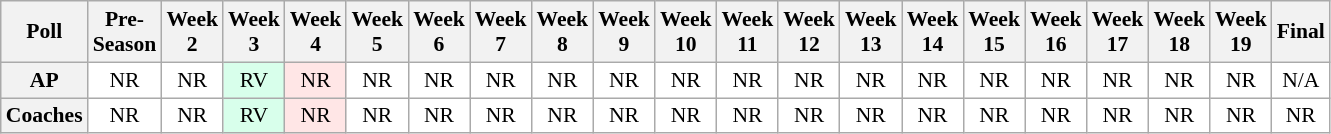<table class="wikitable" style="white-space:nowrap;font-size:90%">
<tr>
<th>Poll</th>
<th>Pre-<br>Season</th>
<th>Week<br>2</th>
<th>Week<br>3</th>
<th>Week<br>4</th>
<th>Week<br>5</th>
<th>Week<br>6</th>
<th>Week<br>7</th>
<th>Week<br>8</th>
<th>Week<br>9</th>
<th>Week<br>10</th>
<th>Week<br>11</th>
<th>Week<br>12</th>
<th>Week<br>13</th>
<th>Week<br>14</th>
<th>Week<br>15</th>
<th>Week<br>16</th>
<th>Week<br>17</th>
<th>Week<br>18</th>
<th>Week<br>19</th>
<th>Final</th>
</tr>
<tr style="text-align:center;">
<th>AP</th>
<td style="background:#FFF;">NR</td>
<td style="background:#FFF;">NR</td>
<td style="background:#D8FFEB;">RV</td>
<td style="background:#FFE6E6;">NR</td>
<td style="background:#FFF;">NR</td>
<td style="background:#FFF;">NR</td>
<td style="background:#FFF;">NR</td>
<td style="background:#FFF;">NR</td>
<td style="background:#FFF;">NR</td>
<td style="background:#FFF;">NR</td>
<td style="background:#FFF;">NR</td>
<td style="background:#FFF;">NR</td>
<td style="background:#FFF;">NR</td>
<td style="background:#FFF;">NR</td>
<td style="background:#FFF;">NR</td>
<td style="background:#FFF;">NR</td>
<td style="background:#FFF;">NR</td>
<td style="background:#FFF;">NR</td>
<td style="background:#FFF;">NR</td>
<td style="background:#FFF;">N/A</td>
</tr>
<tr style="text-align:center;">
<th>Coaches</th>
<td style="background:#FFF;">NR</td>
<td style="background:#FFF;">NR</td>
<td style="background:#D8FFEB;">RV</td>
<td style="background:#FFE6E6;">NR</td>
<td style="background:#FFF;">NR</td>
<td style="background:#FFF;">NR</td>
<td style="background:#FFF;">NR</td>
<td style="background:#FFF;">NR</td>
<td style="background:#FFF;">NR</td>
<td style="background:#FFF;">NR</td>
<td style="background:#FFF;">NR</td>
<td style="background:#FFF;">NR</td>
<td style="background:#FFF;">NR</td>
<td style="background:#FFF;">NR</td>
<td style="background:#FFF;">NR</td>
<td style="background:#FFF;">NR</td>
<td style="background:#FFF;">NR</td>
<td style="background:#FFF;">NR</td>
<td style="background:#FFF;">NR</td>
<td style="background:#FFF;">NR</td>
</tr>
</table>
